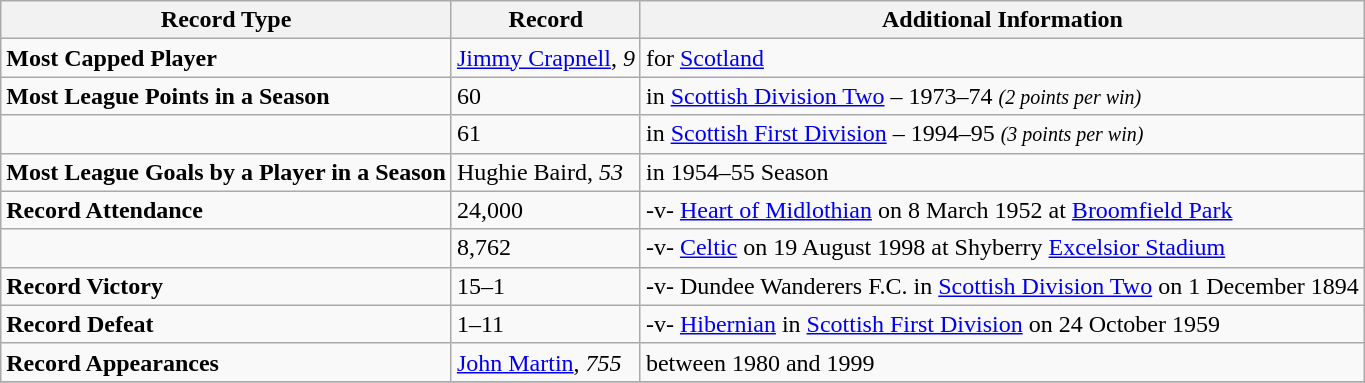<table class="wikitable">
<tr>
<th>Record Type</th>
<th>Record</th>
<th>Additional Information</th>
</tr>
<tr>
<td><strong>Most Capped Player </strong></td>
<td><a href='#'>Jimmy Crapnell</a>, <em>9 </em></td>
<td>for <a href='#'>Scotland</a></td>
</tr>
<tr>
<td><strong>Most League Points in a Season </strong></td>
<td>60</td>
<td>in <a href='#'>Scottish Division Two</a> – 1973–74 <em><small>(2 points per win)</small></em></td>
</tr>
<tr>
<td></td>
<td>61</td>
<td>in <a href='#'>Scottish First Division</a> – 1994–95 <em><small>(3 points per win)</small></em></td>
</tr>
<tr>
<td><strong>Most League Goals by a Player in a Season </strong></td>
<td>Hughie Baird, <em>53 </em></td>
<td>in 1954–55 Season</td>
</tr>
<tr>
<td><strong>Record Attendance </strong></td>
<td>24,000</td>
<td>-v- <a href='#'>Heart of Midlothian</a> on 8 March 1952 at <a href='#'>Broomfield Park</a></td>
</tr>
<tr>
<td></td>
<td>8,762</td>
<td>-v- <a href='#'>Celtic</a> on 19 August 1998 at Shyberry <a href='#'>Excelsior Stadium</a></td>
</tr>
<tr>
<td><strong>Record Victory </strong></td>
<td>15–1</td>
<td>-v- Dundee Wanderers F.C. in <a href='#'>Scottish Division Two</a> on 1 December 1894</td>
</tr>
<tr>
<td><strong>Record Defeat </strong></td>
<td>1–11</td>
<td>-v- <a href='#'>Hibernian</a> in <a href='#'>Scottish First Division</a> on 24 October 1959</td>
</tr>
<tr>
<td><strong>Record Appearances </strong></td>
<td><a href='#'>John Martin</a>, <em>755 </em></td>
<td>between 1980 and 1999</td>
</tr>
<tr>
</tr>
</table>
